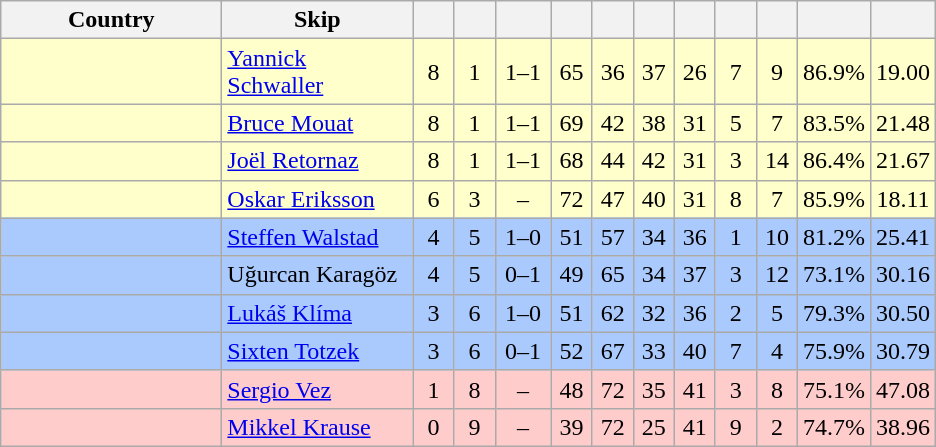<table class=wikitable style="text-align:center;">
<tr>
<th width=140>Country</th>
<th width=120>Skip</th>
<th width=20></th>
<th width=20></th>
<th width=30></th>
<th width=20></th>
<th width=20></th>
<th width=20></th>
<th width=20></th>
<th width=20></th>
<th width=20></th>
<th width=20></th>
<th width=20></th>
</tr>
<tr bgcolor=#ffffcc>
<td style="text-align:left;"></td>
<td style="text-align:left;"><a href='#'>Yannick Schwaller</a></td>
<td>8</td>
<td>1</td>
<td>1–1</td>
<td>65</td>
<td>36</td>
<td>37</td>
<td>26</td>
<td>7</td>
<td>9</td>
<td>86.9%</td>
<td>19.00</td>
</tr>
<tr bgcolor=#ffffcc>
<td style="text-align:left;"></td>
<td style="text-align:left;"><a href='#'>Bruce Mouat</a></td>
<td>8</td>
<td>1</td>
<td>1–1</td>
<td>69</td>
<td>42</td>
<td>38</td>
<td>31</td>
<td>5</td>
<td>7</td>
<td>83.5%</td>
<td>21.48</td>
</tr>
<tr bgcolor=#ffffcc>
<td style="text-align:left;"></td>
<td style="text-align:left;"><a href='#'>Joël Retornaz</a></td>
<td>8</td>
<td>1</td>
<td>1–1</td>
<td>68</td>
<td>44</td>
<td>42</td>
<td>31</td>
<td>3</td>
<td>14</td>
<td>86.4%</td>
<td>21.67</td>
</tr>
<tr bgcolor=#ffffcc>
<td style="text-align:left;"></td>
<td style="text-align:left;"><a href='#'>Oskar Eriksson</a></td>
<td>6</td>
<td>3</td>
<td>–</td>
<td>72</td>
<td>47</td>
<td>40</td>
<td>31</td>
<td>8</td>
<td>7</td>
<td>85.9%</td>
<td>18.11</td>
</tr>
<tr bgcolor=#aac9fc>
<td style="text-align:left;"></td>
<td style="text-align:left;"><a href='#'>Steffen Walstad</a></td>
<td>4</td>
<td>5</td>
<td>1–0</td>
<td>51</td>
<td>57</td>
<td>34</td>
<td>36</td>
<td>1</td>
<td>10</td>
<td>81.2%</td>
<td>25.41</td>
</tr>
<tr bgcolor=#aac9fc>
<td style="text-align:left;"></td>
<td style="text-align:left;">Uğurcan Karagöz</td>
<td>4</td>
<td>5</td>
<td>0–1</td>
<td>49</td>
<td>65</td>
<td>34</td>
<td>37</td>
<td>3</td>
<td>12</td>
<td>73.1%</td>
<td>30.16</td>
</tr>
<tr bgcolor=#aac9fc>
<td style="text-align:left;"></td>
<td style="text-align:left;"><a href='#'>Lukáš Klíma</a></td>
<td>3</td>
<td>6</td>
<td>1–0</td>
<td>51</td>
<td>62</td>
<td>32</td>
<td>36</td>
<td>2</td>
<td>5</td>
<td>79.3%</td>
<td>30.50</td>
</tr>
<tr bgcolor=#aac9fc>
<td style="text-align:left;"></td>
<td style="text-align:left;"><a href='#'>Sixten Totzek</a></td>
<td>3</td>
<td>6</td>
<td>0–1</td>
<td>52</td>
<td>67</td>
<td>33</td>
<td>40</td>
<td>7</td>
<td>4</td>
<td>75.9%</td>
<td>30.79</td>
</tr>
<tr bgcolor=#ffcccc>
<td style="text-align:left;"></td>
<td style="text-align:left;"><a href='#'>Sergio Vez</a></td>
<td>1</td>
<td>8</td>
<td>–</td>
<td>48</td>
<td>72</td>
<td>35</td>
<td>41</td>
<td>3</td>
<td>8</td>
<td>75.1%</td>
<td>47.08</td>
</tr>
<tr bgcolor=#ffcccc>
<td style="text-align:left;"></td>
<td style="text-align:left;"><a href='#'>Mikkel Krause</a></td>
<td>0</td>
<td>9</td>
<td>–</td>
<td>39</td>
<td>72</td>
<td>25</td>
<td>41</td>
<td>9</td>
<td>2</td>
<td>74.7%</td>
<td>38.96</td>
</tr>
</table>
